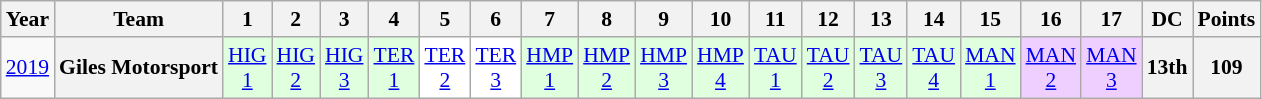<table class="wikitable" style="text-align:center; font-size:90%">
<tr>
<th>Year</th>
<th>Team</th>
<th>1</th>
<th>2</th>
<th>3</th>
<th>4</th>
<th>5</th>
<th>6</th>
<th>7</th>
<th>8</th>
<th>9</th>
<th>10</th>
<th>11</th>
<th>12</th>
<th>13</th>
<th>14</th>
<th>15</th>
<th>16</th>
<th>17</th>
<th>DC</th>
<th>Points</th>
</tr>
<tr>
<td><a href='#'>2019</a></td>
<th>Giles Motorsport</th>
<td style="background:#DFFFDF"><a href='#'>HIG<br>1</a><br></td>
<td style="background:#DFFFDF"><a href='#'>HIG<br>2</a><br></td>
<td style="background:#DFFFDF"><a href='#'>HIG<br>3</a><br></td>
<td style="background:#DFFFDF"><a href='#'>TER<br>1</a><br></td>
<td style="background:#FFFFFF"><a href='#'>TER<br>2</a><br></td>
<td style="background:#FFFFFF"><a href='#'>TER<br>3</a><br></td>
<td style="background:#DFFFDF"><a href='#'>HMP<br>1</a><br></td>
<td style="background:#DFFFDF"><a href='#'>HMP<br>2</a><br></td>
<td style="background:#DFFFDF"><a href='#'>HMP<br>3</a><br></td>
<td style="background:#DFFFDF"><a href='#'>HMP<br>4</a><br></td>
<td style="background:#DFFFDF"><a href='#'>TAU<br>1</a><br></td>
<td style="background:#DFFFDF"><a href='#'>TAU<br>2</a><br></td>
<td style="background:#DFFFDF"><a href='#'>TAU<br>3</a><br></td>
<td style="background:#DFFFDF"><a href='#'>TAU<br>4</a><br></td>
<td style="background:#DFFFDF"><a href='#'>MAN<br>1</a><br></td>
<td style="background:#EFCFFF"><a href='#'>MAN<br>2</a><br></td>
<td style="background:#EFCFFF"><a href='#'>MAN<br>3</a><br></td>
<th>13th</th>
<th>109</th>
</tr>
</table>
